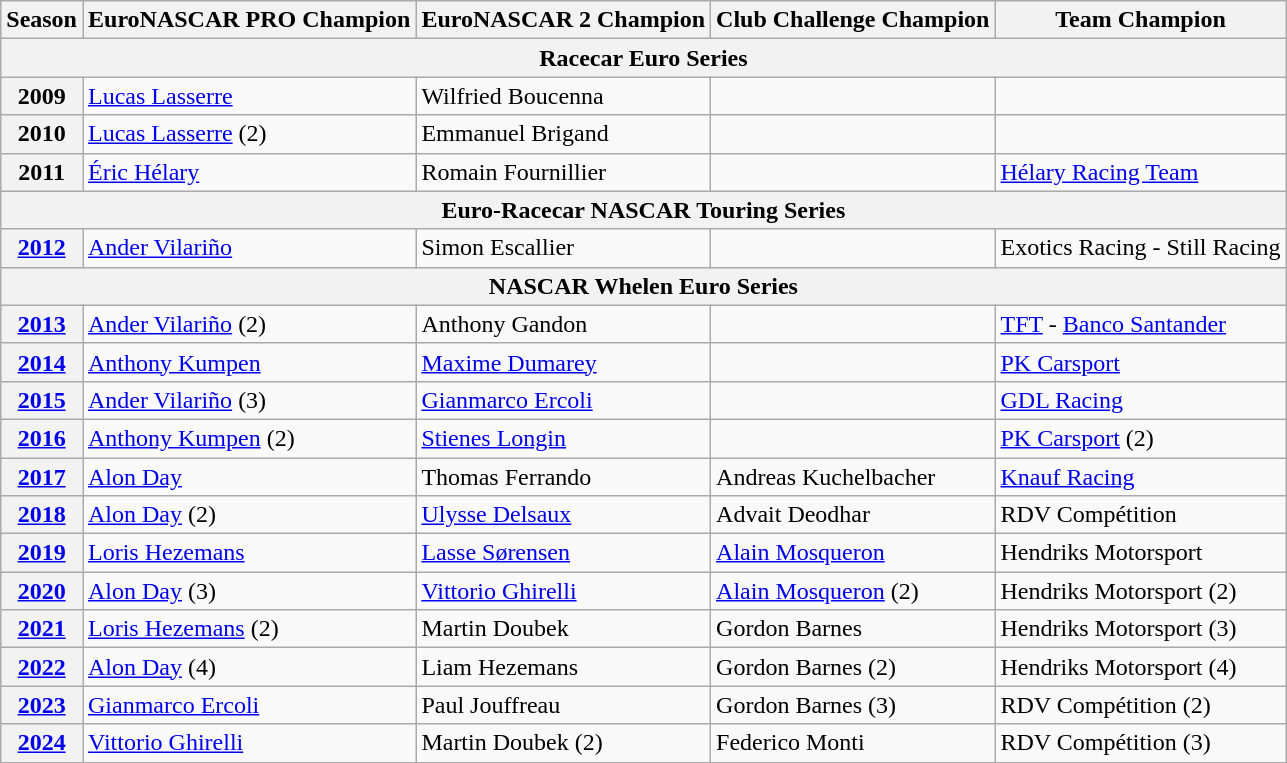<table class="wikitable">
<tr>
<th>Season</th>
<th>EuroNASCAR PRO Champion</th>
<th>EuroNASCAR 2 Champion</th>
<th>Club Challenge Champion</th>
<th>Team Champion</th>
</tr>
<tr>
<th colspan="5" align="center">Racecar Euro Series</th>
</tr>
<tr>
<th>2009</th>
<td> <a href='#'>Lucas Lasserre</a></td>
<td> Wilfried Boucenna</td>
<td></td>
<td></td>
</tr>
<tr>
<th>2010</th>
<td> <a href='#'>Lucas Lasserre</a> (2)</td>
<td> Emmanuel Brigand</td>
<td></td>
<td></td>
</tr>
<tr>
<th>2011</th>
<td> <a href='#'>Éric Hélary</a></td>
<td> Romain Fournillier</td>
<td></td>
<td> <a href='#'>Hélary Racing Team</a></td>
</tr>
<tr>
<th colspan="5" align="center">Euro-Racecar NASCAR Touring Series</th>
</tr>
<tr>
<th><a href='#'>2012</a></th>
<td> <a href='#'>Ander Vilariño</a></td>
<td> Simon Escallier</td>
<td></td>
<td> Exotics Racing - Still Racing</td>
</tr>
<tr>
<th colspan="5" align="center">NASCAR Whelen Euro Series</th>
</tr>
<tr>
<th><a href='#'>2013</a></th>
<td> <a href='#'>Ander Vilariño</a> (2)</td>
<td> Anthony Gandon</td>
<td></td>
<td> <a href='#'>TFT</a> - <a href='#'>Banco Santander</a></td>
</tr>
<tr>
<th><a href='#'>2014</a></th>
<td> <a href='#'>Anthony Kumpen</a></td>
<td> <a href='#'>Maxime Dumarey</a></td>
<td></td>
<td> <a href='#'>PK Carsport</a></td>
</tr>
<tr>
<th><a href='#'>2015</a></th>
<td> <a href='#'>Ander Vilariño</a> (3)</td>
<td> <a href='#'>Gianmarco Ercoli</a></td>
<td></td>
<td> <a href='#'>GDL Racing</a></td>
</tr>
<tr>
<th><a href='#'>2016</a></th>
<td> <a href='#'>Anthony Kumpen</a> (2)</td>
<td> <a href='#'>Stienes Longin</a></td>
<td></td>
<td> <a href='#'>PK Carsport</a> (2)</td>
</tr>
<tr>
<th><a href='#'>2017</a></th>
<td> <a href='#'>Alon Day</a></td>
<td> Thomas Ferrando</td>
<td> Andreas Kuchelbacher</td>
<td> <a href='#'>Knauf Racing</a></td>
</tr>
<tr>
<th><a href='#'>2018</a></th>
<td> <a href='#'>Alon Day</a> (2)</td>
<td> <a href='#'>Ulysse Delsaux</a></td>
<td> Advait Deodhar</td>
<td> RDV Compétition</td>
</tr>
<tr>
<th><a href='#'>2019</a></th>
<td> <a href='#'>Loris Hezemans</a></td>
<td> <a href='#'>Lasse Sørensen</a></td>
<td> <a href='#'>Alain Mosqueron</a></td>
<td> Hendriks Motorsport</td>
</tr>
<tr>
<th><a href='#'>2020</a></th>
<td> <a href='#'>Alon Day</a> (3)</td>
<td> <a href='#'>Vittorio Ghirelli</a></td>
<td> <a href='#'>Alain Mosqueron</a> (2)</td>
<td> Hendriks Motorsport (2)</td>
</tr>
<tr>
<th><a href='#'>2021</a></th>
<td> <a href='#'>Loris Hezemans</a> (2)</td>
<td> Martin Doubek</td>
<td> Gordon Barnes</td>
<td> Hendriks Motorsport (3)</td>
</tr>
<tr>
<th><a href='#'>2022</a></th>
<td> <a href='#'>Alon Day</a> (4)</td>
<td> Liam Hezemans</td>
<td> Gordon Barnes (2)</td>
<td> Hendriks Motorsport (4)</td>
</tr>
<tr>
<th><a href='#'>2023</a></th>
<td> <a href='#'>Gianmarco Ercoli</a></td>
<td> Paul Jouffreau</td>
<td> Gordon Barnes (3)</td>
<td> RDV Compétition (2)</td>
</tr>
<tr>
<th><a href='#'>2024</a></th>
<td> <a href='#'>Vittorio Ghirelli</a></td>
<td> Martin Doubek (2)</td>
<td> Federico Monti</td>
<td> RDV Compétition (3)</td>
</tr>
</table>
